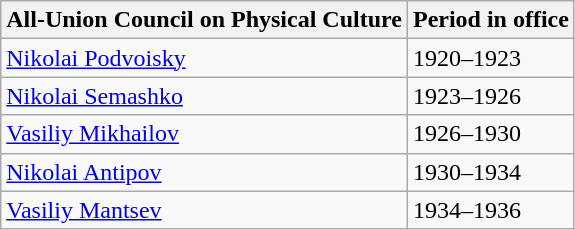<table class="wikitable">
<tr>
<th>All-Union Council on Physical Culture</th>
<th>Period in office</th>
</tr>
<tr>
<td><a href='#'>Nikolai Podvoisky</a></td>
<td>1920–1923</td>
</tr>
<tr>
<td><a href='#'>Nikolai Semashko</a></td>
<td>1923–1926</td>
</tr>
<tr>
<td><a href='#'>Vasiliy Mikhailov</a></td>
<td>1926–1930</td>
</tr>
<tr>
<td><a href='#'>Nikolai Antipov</a></td>
<td>1930–1934</td>
</tr>
<tr>
<td><a href='#'>Vasiliy Mantsev</a></td>
<td>1934–1936</td>
</tr>
</table>
